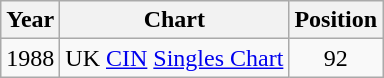<table class="wikitable">
<tr>
<th>Year</th>
<th>Chart</th>
<th>Position</th>
</tr>
<tr>
<td>1988</td>
<td>UK <a href='#'>CIN</a> <a href='#'>Singles Chart</a></td>
<td align="center">92</td>
</tr>
</table>
